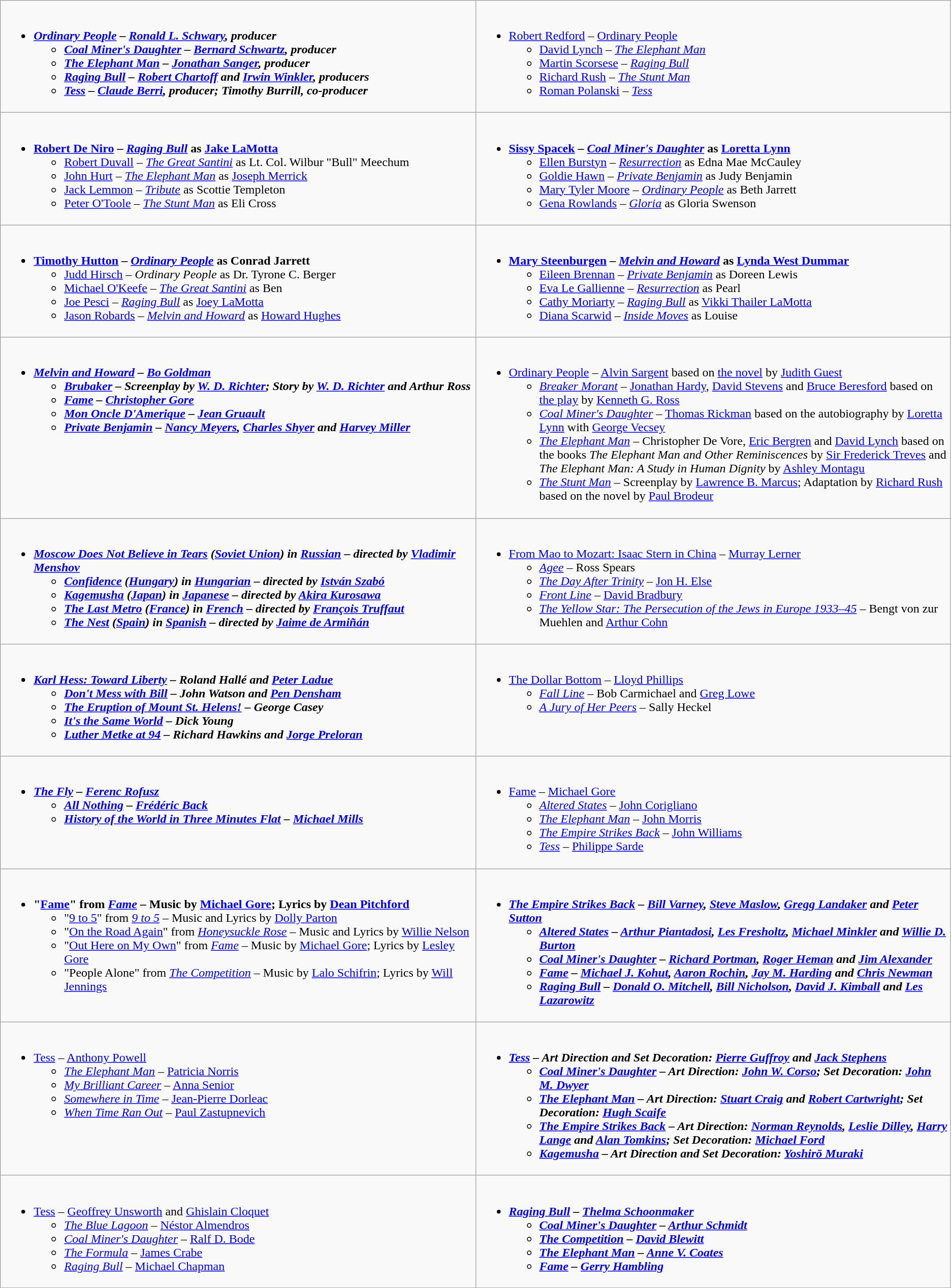<table role="presentation" class=wikitable>
<tr>
<td style="vertical-align:top; width:50%;"><br><ul><li><strong><em><a href='#'>Ordinary People</a><em> – <a href='#'>Ronald L. Schwary</a>, producer<strong><ul><li></em><a href='#'>Coal Miner's Daughter</a><em> – <a href='#'>Bernard Schwartz</a>, producer</li><li></em><a href='#'>The Elephant Man</a><em> – <a href='#'>Jonathan Sanger</a>, producer</li><li></em><a href='#'>Raging Bull</a><em> – <a href='#'>Robert Chartoff</a> and <a href='#'>Irwin Winkler</a>, producers</li><li></em><a href='#'>Tess</a><em> – <a href='#'>Claude Berri</a>, producer; Timothy Burrill, co-producer</li></ul></li></ul></td>
<td style="vertical-align:top; width:50%;"><br><ul><li></strong><a href='#'>Robert Redford</a> – </em><a href='#'>Ordinary People</a></em></strong><ul><li><a href='#'>David Lynch</a> – <em><a href='#'>The Elephant Man</a></em></li><li><a href='#'>Martin Scorsese</a> – <em><a href='#'>Raging Bull</a></em></li><li><a href='#'>Richard Rush</a> – <em><a href='#'>The Stunt Man</a></em></li><li><a href='#'>Roman Polanski</a> – <em><a href='#'>Tess</a></em></li></ul></li></ul></td>
</tr>
<tr>
<td style="vertical-align:top; width:50%;"><br><ul><li><strong><a href='#'>Robert De Niro</a> – <em><a href='#'>Raging Bull</a></em> as <a href='#'>Jake LaMotta</a></strong><ul><li><a href='#'>Robert Duvall</a> – <em><a href='#'>The Great Santini</a></em> as Lt. Col. Wilbur "Bull" Meechum</li><li><a href='#'>John Hurt</a> – <em><a href='#'>The Elephant Man</a></em> as <a href='#'>Joseph Merrick</a></li><li><a href='#'>Jack Lemmon</a> – <em><a href='#'>Tribute</a></em> as Scottie Templeton</li><li><a href='#'>Peter O'Toole</a> – <em><a href='#'>The Stunt Man</a></em> as Eli Cross</li></ul></li></ul></td>
<td style="vertical-align:top; width:50%;"><br><ul><li><strong><a href='#'>Sissy Spacek</a> – <em><a href='#'>Coal Miner's Daughter</a></em> as <a href='#'>Loretta Lynn</a></strong><ul><li><a href='#'>Ellen Burstyn</a> – <em><a href='#'>Resurrection</a></em> as Edna Mae McCauley</li><li><a href='#'>Goldie Hawn</a> – <em><a href='#'>Private Benjamin</a></em> as Judy Benjamin</li><li><a href='#'>Mary Tyler Moore</a> – <em><a href='#'>Ordinary People</a></em> as Beth Jarrett</li><li><a href='#'>Gena Rowlands</a> – <em><a href='#'>Gloria</a></em> as Gloria Swenson</li></ul></li></ul></td>
</tr>
<tr>
<td style="vertical-align:top; width:50%;"><br><ul><li><strong><a href='#'>Timothy Hutton</a> – <em><a href='#'>Ordinary People</a></em> as Conrad Jarrett</strong><ul><li><a href='#'>Judd Hirsch</a> – <em>Ordinary People</em> as Dr. Tyrone C. Berger</li><li><a href='#'>Michael O'Keefe</a> – <em><a href='#'>The Great Santini</a></em> as Ben</li><li><a href='#'>Joe Pesci</a> – <em><a href='#'>Raging Bull</a></em> as <a href='#'>Joey LaMotta</a></li><li><a href='#'>Jason Robards</a> – <em><a href='#'>Melvin and Howard</a></em> as <a href='#'>Howard Hughes</a></li></ul></li></ul></td>
<td style="vertical-align:top; width:50%;"><br><ul><li><strong><a href='#'>Mary Steenburgen</a> – <em><a href='#'>Melvin and Howard</a></em> as <a href='#'>Lynda West Dummar</a></strong><ul><li><a href='#'>Eileen Brennan</a> – <em><a href='#'>Private Benjamin</a></em> as Doreen Lewis</li><li><a href='#'>Eva Le Gallienne</a> – <em><a href='#'>Resurrection</a></em> as Pearl</li><li><a href='#'>Cathy Moriarty</a> – <em><a href='#'>Raging Bull</a></em> as <a href='#'>Vikki Thailer LaMotta</a></li><li><a href='#'>Diana Scarwid</a> – <em><a href='#'>Inside Moves</a></em> as Louise</li></ul></li></ul></td>
</tr>
<tr>
<td style="vertical-align:top; width:50%;"><br><ul><li><strong><em><a href='#'>Melvin and Howard</a><em> – <a href='#'>Bo Goldman</a><strong><ul><li></em><a href='#'>Brubaker</a><em> – Screenplay by <a href='#'>W. D. Richter</a>; Story by <a href='#'>W. D. Richter</a> and Arthur Ross</li><li></em><a href='#'>Fame</a><em> – <a href='#'>Christopher Gore</a></li><li></em><a href='#'>Mon Oncle D'Amerique</a><em> – <a href='#'>Jean Gruault</a></li><li></em><a href='#'>Private Benjamin</a><em> – <a href='#'>Nancy Meyers</a>, <a href='#'>Charles Shyer</a> and <a href='#'>Harvey Miller</a></li></ul></li></ul></td>
<td style="vertical-align:top; width:50%;"><br><ul><li></em></strong><a href='#'>Ordinary People</a></em> – <a href='#'>Alvin Sargent</a> based on <a href='#'>the novel</a> by <a href='#'>Judith Guest</a></strong><ul><li><em><a href='#'>Breaker Morant</a></em> – <a href='#'>Jonathan Hardy</a>, <a href='#'>David Stevens</a> and <a href='#'>Bruce Beresford</a> based on <a href='#'>the play</a> by <a href='#'>Kenneth G. Ross</a></li><li><em><a href='#'>Coal Miner's Daughter</a></em> – <a href='#'>Thomas Rickman</a> based on the autobiography by <a href='#'>Loretta Lynn</a> with <a href='#'>George Vecsey</a></li><li><em><a href='#'>The Elephant Man</a></em> – Christopher De Vore, <a href='#'>Eric Bergren</a> and <a href='#'>David Lynch</a> based on the books <em>The Elephant Man and Other Reminiscences</em> by <a href='#'>Sir Frederick Treves</a> and <em>The Elephant Man: A Study in Human Dignity</em> by <a href='#'>Ashley Montagu</a></li><li><em><a href='#'>The Stunt Man</a></em> – Screenplay by <a href='#'>Lawrence B. Marcus</a>; Adaptation by <a href='#'>Richard Rush</a> based on the novel by <a href='#'>Paul Brodeur</a></li></ul></li></ul></td>
</tr>
<tr>
<td style="vertical-align:top; width:50%;"><br><ul><li><strong><em><a href='#'>Moscow Does Not Believe in Tears</a><em> (<a href='#'>Soviet Union</a>) in <a href='#'>Russian</a> – directed by <a href='#'>Vladimir Menshov</a><strong><ul><li></em><a href='#'>Confidence</a><em> (<a href='#'>Hungary</a>) in <a href='#'>Hungarian</a> – directed by <a href='#'>István Szabó</a></li><li></em><a href='#'>Kagemusha</a><em> (<a href='#'>Japan</a>) in <a href='#'>Japanese</a> – directed by <a href='#'>Akira Kurosawa</a></li><li></em><a href='#'>The Last Metro</a><em> (<a href='#'>France</a>) in <a href='#'>French</a> – directed by <a href='#'>François Truffaut</a></li><li></em><a href='#'>The Nest</a><em> (<a href='#'>Spain</a>) in <a href='#'>Spanish</a> – directed by <a href='#'>Jaime de Armiñán</a></li></ul></li></ul></td>
<td style="vertical-align:top; width:50%;"><br><ul><li></em></strong><a href='#'>From Mao to Mozart: Isaac Stern in China</a></em> – <a href='#'>Murray Lerner</a></strong><ul><li><em><a href='#'>Agee</a></em> – Ross Spears</li><li><em><a href='#'>The Day After Trinity</a></em> – <a href='#'>Jon H. Else</a></li><li><em><a href='#'>Front Line</a></em> – <a href='#'>David Bradbury</a></li><li><em><a href='#'>The Yellow Star: The Persecution of the Jews in Europe 1933–45</a></em> – Bengt von zur Muehlen and <a href='#'>Arthur Cohn</a></li></ul></li></ul></td>
</tr>
<tr>
<td style="vertical-align:top; width:50%;"><br><ul><li><strong><em><a href='#'>Karl Hess: Toward Liberty</a><em> – Roland Hallé and <a href='#'>Peter Ladue</a><strong><ul><li></em><a href='#'>Don't Mess with Bill</a><em> – John Watson and <a href='#'>Pen Densham</a></li><li></em><a href='#'>The Eruption of Mount St. Helens!</a><em> – George Casey</li><li></em><a href='#'>It's the Same World</a><em> – Dick Young</li><li></em><a href='#'>Luther Metke at 94</a><em> – Richard Hawkins and <a href='#'>Jorge Preloran</a></li></ul></li></ul></td>
<td style="vertical-align:top; width:50%;"><br><ul><li></em></strong><a href='#'>The Dollar Bottom</a></em> – <a href='#'>Lloyd Phillips</a></strong><ul><li><em><a href='#'>Fall Line</a></em> – Bob Carmichael and <a href='#'>Greg Lowe</a></li><li><em><a href='#'>A Jury of Her Peers</a></em> – Sally Heckel</li></ul></li></ul></td>
</tr>
<tr>
<td valign="top"><br><ul><li><strong><em><a href='#'>The Fly</a><em> – <a href='#'>Ferenc Rofusz</a><strong><ul><li></em><a href='#'>All Nothing</a><em> – <a href='#'>Frédéric Back</a></li><li></em><a href='#'>History of the World in Three Minutes Flat</a><em> – <a href='#'>Michael Mills</a></li></ul></li></ul></td>
<td valign="top"><br><ul><li></em></strong><a href='#'>Fame</a></em> – <a href='#'>Michael Gore</a></strong><ul><li><em><a href='#'>Altered States</a></em> – <a href='#'>John Corigliano</a></li><li><em><a href='#'>The Elephant Man</a></em> – <a href='#'>John Morris</a></li><li><em><a href='#'>The Empire Strikes Back</a></em> – <a href='#'>John Williams</a></li><li><em><a href='#'>Tess</a></em> – <a href='#'>Philippe Sarde</a></li></ul></li></ul></td>
</tr>
<tr>
<td valign="top"><br><ul><li><strong>"<a href='#'>Fame</a>" from <em><a href='#'>Fame</a></em> – Music by <a href='#'>Michael Gore</a>; Lyrics by <a href='#'>Dean Pitchford</a></strong><ul><li>"<a href='#'>9 to 5</a>" from <em><a href='#'>9 to 5</a></em> – Music and Lyrics by <a href='#'>Dolly Parton</a></li><li>"<a href='#'>On the Road Again</a>" from <em><a href='#'>Honeysuckle Rose</a></em> – Music and Lyrics by <a href='#'>Willie Nelson</a></li><li>"<a href='#'>Out Here on My Own</a>" from <em><a href='#'>Fame</a></em> – Music by <a href='#'>Michael Gore</a>; Lyrics by <a href='#'>Lesley Gore</a></li><li>"People Alone" from <em><a href='#'>The Competition</a></em> – Music by <a href='#'>Lalo Schifrin</a>; Lyrics by <a href='#'>Will Jennings</a></li></ul></li></ul></td>
<td valign="top"><br><ul><li><strong><em><a href='#'>The Empire Strikes Back</a><em> – <a href='#'>Bill Varney</a>, <a href='#'>Steve Maslow</a>, <a href='#'>Gregg Landaker</a> and <a href='#'>Peter Sutton</a><strong><ul><li></em><a href='#'>Altered States</a><em> – <a href='#'>Arthur Piantadosi</a>, <a href='#'>Les Fresholtz</a>, <a href='#'>Michael Minkler</a> and <a href='#'>Willie D. Burton</a></li><li></em><a href='#'>Coal Miner's Daughter</a><em> – <a href='#'>Richard Portman</a>, <a href='#'>Roger Heman</a> and <a href='#'>Jim Alexander</a></li><li></em><a href='#'>Fame</a><em> – <a href='#'>Michael J. Kohut</a>, <a href='#'>Aaron Rochin</a>, <a href='#'>Jay M. Harding</a> and <a href='#'>Chris Newman</a></li><li></em><a href='#'>Raging Bull</a><em> – <a href='#'>Donald O. Mitchell</a>, <a href='#'>Bill Nicholson</a>, <a href='#'>David J. Kimball</a> and <a href='#'>Les Lazarowitz</a></li></ul></li></ul></td>
</tr>
<tr>
<td valign="top"><br><ul><li></em></strong><a href='#'>Tess</a></em> – <a href='#'>Anthony Powell</a></strong><ul><li><em><a href='#'>The Elephant Man</a></em> – <a href='#'>Patricia Norris</a></li><li><em><a href='#'>My Brilliant Career</a></em> – <a href='#'>Anna Senior</a></li><li><em><a href='#'>Somewhere in Time</a></em> – <a href='#'>Jean-Pierre Dorleac</a></li><li><em><a href='#'>When Time Ran Out</a></em> – <a href='#'>Paul Zastupnevich</a></li></ul></li></ul></td>
<td valign="top"><br><ul><li><strong><em><a href='#'>Tess</a><em> – Art Direction and Set Decoration: <a href='#'>Pierre Guffroy</a> and <a href='#'>Jack Stephens</a><strong><ul><li></em><a href='#'>Coal Miner's Daughter</a><em> – Art Direction: <a href='#'>John W. Corso</a>; Set Decoration: <a href='#'>John M. Dwyer</a></li><li></em><a href='#'>The Elephant Man</a><em> – Art Direction: <a href='#'>Stuart Craig</a> and <a href='#'>Robert Cartwright</a>; Set Decoration: <a href='#'>Hugh Scaife</a></li><li></em><a href='#'>The Empire Strikes Back</a><em> – Art Direction: <a href='#'>Norman Reynolds</a>, <a href='#'>Leslie Dilley</a>, <a href='#'>Harry Lange</a> and <a href='#'>Alan Tomkins</a>; Set Decoration: <a href='#'>Michael Ford</a></li><li></em><a href='#'>Kagemusha</a><em> – Art Direction and Set Decoration: <a href='#'>Yoshirō Muraki</a></li></ul></li></ul></td>
</tr>
<tr>
<td valign="top"><br><ul><li></em></strong><a href='#'>Tess</a></em> – <a href='#'>Geoffrey Unsworth</a> and <a href='#'>Ghislain Cloquet</a></strong><ul><li><em><a href='#'>The Blue Lagoon</a></em> – <a href='#'>Néstor Almendros</a></li><li><em><a href='#'>Coal Miner's Daughter</a></em> – <a href='#'>Ralf D. Bode</a></li><li><em><a href='#'>The Formula</a></em> – <a href='#'>James Crabe</a></li><li><em><a href='#'>Raging Bull</a></em> – <a href='#'>Michael Chapman</a></li></ul></li></ul></td>
<td valign="top"><br><ul><li><strong><em><a href='#'>Raging Bull</a><em> – <a href='#'>Thelma Schoonmaker</a><strong><ul><li></em><a href='#'>Coal Miner's Daughter</a><em> – <a href='#'>Arthur Schmidt</a></li><li></em><a href='#'>The Competition</a><em> – <a href='#'>David Blewitt</a></li><li></em><a href='#'>The Elephant Man</a><em> – <a href='#'>Anne V. Coates</a></li><li></em><a href='#'>Fame</a><em> – <a href='#'>Gerry Hambling</a></li></ul></li></ul></td>
</tr>
</table>
